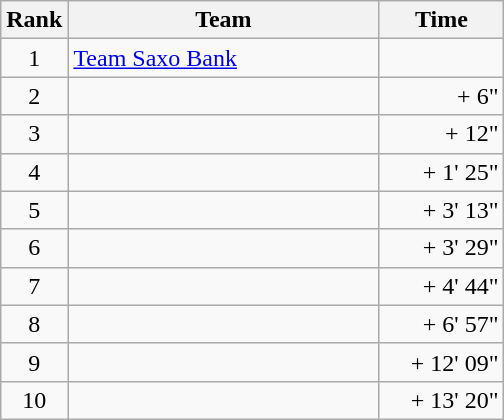<table class="wikitable">
<tr>
<th>Rank</th>
<th>Team</th>
<th>Time</th>
</tr>
<tr>
<td align=center>1</td>
<td width=200> <a href='#'>Team Saxo Bank</a></td>
<td width=76 align=right></td>
</tr>
<tr>
<td align=center>2</td>
<td> </td>
<td align=right>+ 6"</td>
</tr>
<tr>
<td align=center>3</td>
<td> </td>
<td align=right>+ 12"</td>
</tr>
<tr>
<td align=center>4</td>
<td> </td>
<td align=right>+ 1' 25"</td>
</tr>
<tr>
<td align=center>5</td>
<td> </td>
<td align=right>+ 3' 13"</td>
</tr>
<tr>
<td align=center>6</td>
<td> </td>
<td align=right>+ 3' 29"</td>
</tr>
<tr>
<td align=center>7</td>
<td> </td>
<td align=right>+ 4' 44"</td>
</tr>
<tr>
<td align=center>8</td>
<td> </td>
<td align=right>+ 6' 57"</td>
</tr>
<tr>
<td align=center>9</td>
<td> </td>
<td align=right>+ 12' 09"</td>
</tr>
<tr>
<td align=center>10</td>
<td> </td>
<td align=right>+ 13' 20"</td>
</tr>
</table>
